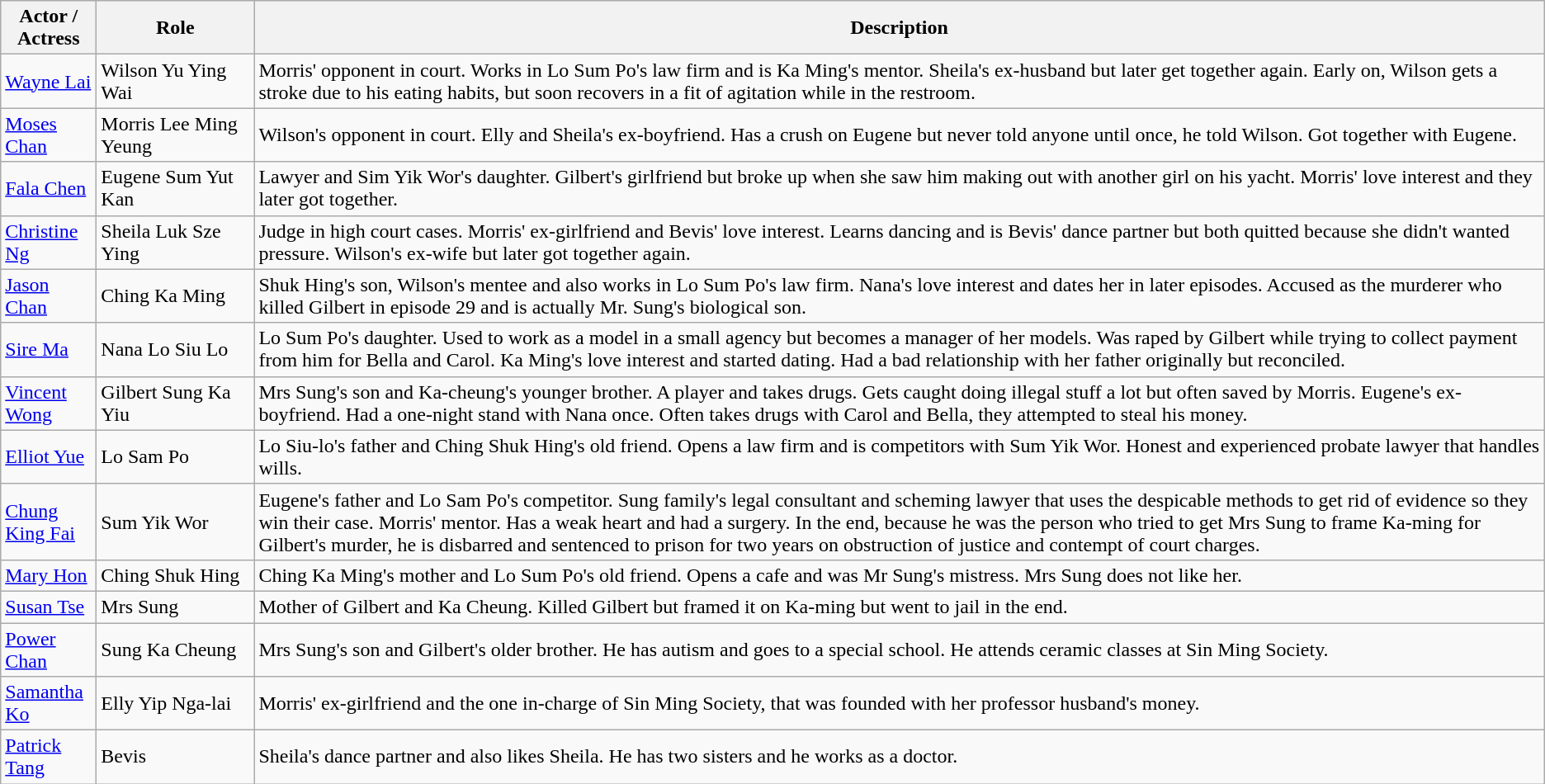<table class="wikitable">
<tr>
<th align="Center" width= "70px">Actor / Actress</th>
<th align= "Center" width= "120px">Role</th>
<th>Description</th>
</tr>
<tr>
<td><a href='#'>Wayne Lai</a></td>
<td>Wilson Yu Ying Wai</td>
<td>Morris' opponent in court. Works in Lo Sum Po's law firm and is Ka Ming's mentor. Sheila's ex-husband but later get together again. Early on, Wilson gets a stroke due to his eating habits, but soon recovers in a fit of agitation while in the restroom.</td>
</tr>
<tr>
<td><a href='#'>Moses Chan</a></td>
<td>Morris Lee Ming Yeung</td>
<td>Wilson's opponent in court. Elly and Sheila's ex-boyfriend. Has a crush on Eugene but never told anyone until once, he told Wilson. Got together with Eugene.</td>
</tr>
<tr>
<td><a href='#'>Fala Chen</a></td>
<td>Eugene Sum Yut Kan</td>
<td>Lawyer and Sim Yik Wor's daughter. Gilbert's girlfriend but broke up when she saw him making out with another girl on his yacht. Morris' love interest and they later got together.</td>
</tr>
<tr>
<td><a href='#'>Christine Ng</a></td>
<td>Sheila Luk Sze Ying</td>
<td>Judge in high court cases. Morris' ex-girlfriend and Bevis' love interest. Learns dancing and is Bevis' dance partner but both quitted because she didn't wanted pressure. Wilson's ex-wife but later got together again.</td>
</tr>
<tr>
<td><a href='#'>Jason Chan</a></td>
<td>Ching Ka Ming</td>
<td>Shuk Hing's son, Wilson's mentee and also works in Lo Sum Po's law firm. Nana's love interest and dates her in later episodes. Accused as the murderer who killed Gilbert in episode 29 and is actually Mr. Sung's biological son.</td>
</tr>
<tr>
<td><a href='#'>Sire Ma</a></td>
<td>Nana Lo Siu Lo</td>
<td>Lo Sum Po's daughter. Used to work as a model in a small agency but becomes a manager of her models. Was raped by Gilbert while trying to collect payment from him for Bella and Carol. Ka Ming's love interest and started dating. Had a bad relationship with her father originally but reconciled.</td>
</tr>
<tr>
<td><a href='#'>Vincent Wong</a></td>
<td>Gilbert Sung Ka Yiu</td>
<td>Mrs Sung's son and Ka-cheung's younger brother. A player and takes drugs. Gets caught doing illegal stuff a lot but often saved by Morris. Eugene's ex-boyfriend. Had a one-night stand with Nana once. Often takes drugs with Carol and Bella, they attempted to steal his money.</td>
</tr>
<tr>
<td><a href='#'>Elliot Yue</a></td>
<td>Lo Sam Po</td>
<td>Lo Siu-lo's father and Ching Shuk Hing's old friend. Opens a law firm and is competitors with Sum Yik Wor. Honest and experienced probate lawyer that handles wills.</td>
</tr>
<tr>
<td><a href='#'>Chung King Fai</a></td>
<td>Sum Yik Wor</td>
<td>Eugene's father and Lo Sam Po's competitor. Sung family's legal consultant and scheming lawyer that uses the despicable methods to get rid of evidence so they win their case. Morris' mentor. Has a weak heart and had a surgery. In the end, because he was the person who tried to get Mrs Sung to frame Ka-ming for Gilbert's murder, he is disbarred and sentenced to prison for two years on obstruction of justice and contempt of court charges.</td>
</tr>
<tr>
<td><a href='#'>Mary Hon</a></td>
<td>Ching Shuk Hing</td>
<td>Ching Ka Ming's mother and Lo Sum Po's old friend. Opens a cafe and was Mr Sung's mistress. Mrs Sung does not like her.</td>
</tr>
<tr>
<td><a href='#'>Susan Tse</a></td>
<td>Mrs Sung</td>
<td>Mother of Gilbert and Ka Cheung. Killed Gilbert but framed it on Ka-ming but went to jail in the end.</td>
</tr>
<tr>
<td><a href='#'>Power Chan</a></td>
<td>Sung Ka Cheung</td>
<td>Mrs Sung's son and Gilbert's older brother. He has autism and goes to a special school. He attends ceramic classes at Sin Ming Society.</td>
</tr>
<tr>
<td><a href='#'>Samantha Ko</a></td>
<td>Elly Yip Nga-lai</td>
<td>Morris' ex-girlfriend and the one in-charge of Sin Ming Society, that was founded with her professor husband's money.</td>
</tr>
<tr>
<td><a href='#'>Patrick Tang</a></td>
<td>Bevis</td>
<td>Sheila's dance partner and also likes Sheila. He has two sisters and he works as a doctor.</td>
</tr>
</table>
